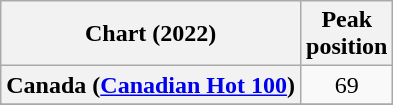<table class="wikitable sortable plainrowheaders" style="text-align:center">
<tr>
<th scope="col">Chart (2022)</th>
<th scope="col">Peak<br>position</th>
</tr>
<tr>
<th scope="row">Canada (<a href='#'>Canadian Hot 100</a>)</th>
<td>69</td>
</tr>
<tr>
</tr>
<tr>
</tr>
<tr>
</tr>
<tr>
</tr>
<tr>
</tr>
<tr>
</tr>
<tr>
</tr>
<tr>
</tr>
<tr>
</tr>
<tr>
</tr>
</table>
